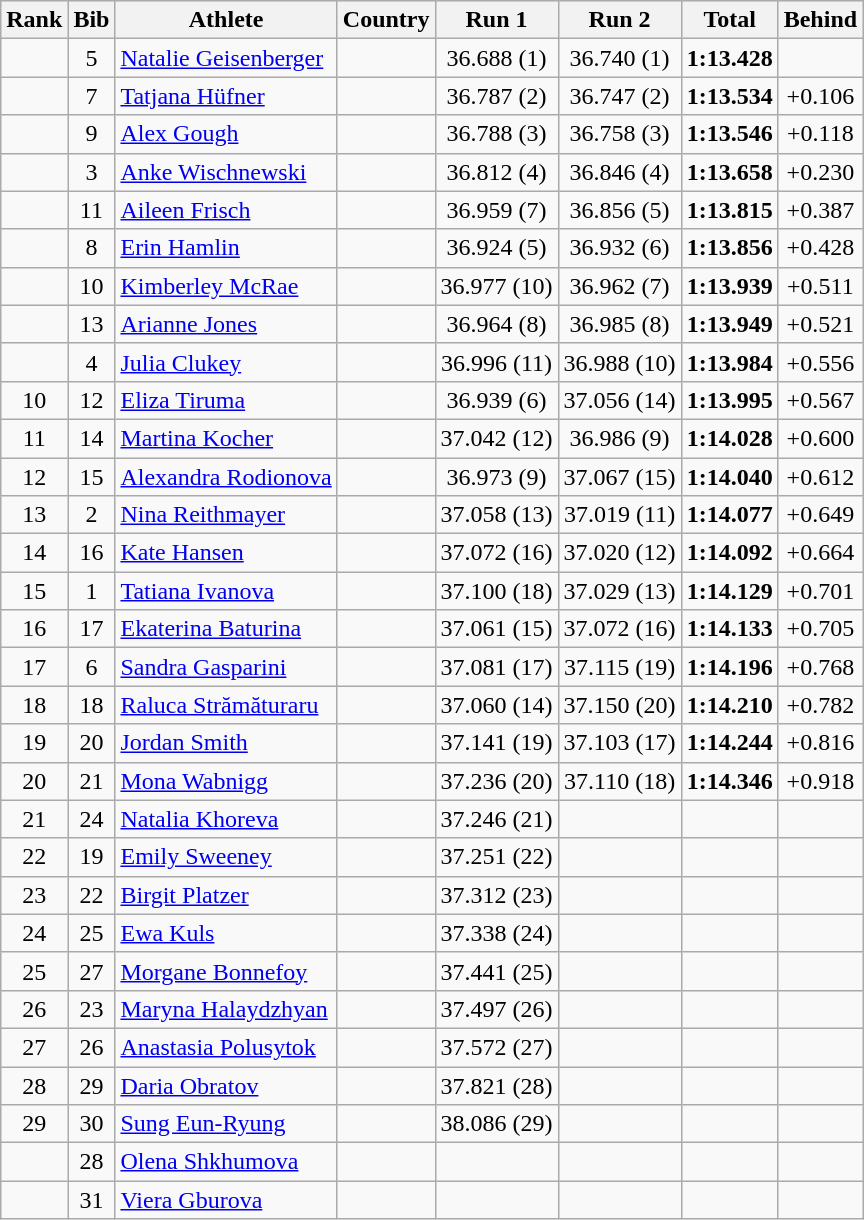<table class="wikitable sortable" style="text-align:center">
<tr bgcolor=efefef>
<th>Rank</th>
<th>Bib</th>
<th>Athlete</th>
<th>Country</th>
<th>Run 1</th>
<th>Run 2</th>
<th>Total</th>
<th>Behind</th>
</tr>
<tr>
<td></td>
<td>5</td>
<td align=left><a href='#'>Natalie Geisenberger</a></td>
<td align=left></td>
<td>36.688 (1)</td>
<td>36.740 (1)</td>
<td><strong>1:13.428</strong></td>
<td></td>
</tr>
<tr>
<td></td>
<td>7</td>
<td align=left><a href='#'>Tatjana Hüfner</a></td>
<td align=left></td>
<td>36.787 (2)</td>
<td>36.747 (2)</td>
<td><strong>1:13.534</strong></td>
<td>+0.106</td>
</tr>
<tr>
<td></td>
<td>9</td>
<td align=left><a href='#'>Alex Gough</a></td>
<td align=left></td>
<td>36.788 (3)</td>
<td>36.758 (3)</td>
<td><strong>1:13.546</strong></td>
<td>+0.118</td>
</tr>
<tr>
<td></td>
<td>3</td>
<td align=left><a href='#'>Anke Wischnewski</a></td>
<td align=left></td>
<td>36.812 (4)</td>
<td>36.846 (4)</td>
<td><strong>1:13.658</strong></td>
<td>+0.230</td>
</tr>
<tr>
<td></td>
<td>11</td>
<td align=left><a href='#'>Aileen Frisch</a></td>
<td align=left></td>
<td>36.959 (7)</td>
<td>36.856 (5)</td>
<td><strong>1:13.815</strong></td>
<td>+0.387</td>
</tr>
<tr>
<td></td>
<td>8</td>
<td align=left><a href='#'>Erin Hamlin</a></td>
<td align=left></td>
<td>36.924 (5)</td>
<td>36.932 (6)</td>
<td><strong>1:13.856</strong></td>
<td>+0.428</td>
</tr>
<tr>
<td></td>
<td>10</td>
<td align=left><a href='#'>Kimberley McRae</a></td>
<td align=left></td>
<td>36.977 (10)</td>
<td>36.962 (7)</td>
<td><strong>1:13.939</strong></td>
<td>+0.511</td>
</tr>
<tr>
<td></td>
<td>13</td>
<td align=left><a href='#'>Arianne Jones</a></td>
<td align=left></td>
<td>36.964 (8)</td>
<td>36.985 (8)</td>
<td><strong>1:13.949</strong></td>
<td>+0.521</td>
</tr>
<tr>
<td></td>
<td>4</td>
<td align=left><a href='#'>Julia Clukey</a></td>
<td align=left></td>
<td>36.996 (11)</td>
<td>36.988 (10)</td>
<td><strong>1:13.984</strong></td>
<td>+0.556</td>
</tr>
<tr>
<td>10</td>
<td>12</td>
<td align=left><a href='#'>Eliza Tiruma</a></td>
<td align=left></td>
<td>36.939 (6)</td>
<td>37.056 (14)</td>
<td><strong>1:13.995</strong></td>
<td>+0.567</td>
</tr>
<tr>
<td>11</td>
<td>14</td>
<td align=left><a href='#'>Martina Kocher</a></td>
<td align=left></td>
<td>37.042 (12)</td>
<td>36.986 (9)</td>
<td><strong>1:14.028</strong></td>
<td>+0.600</td>
</tr>
<tr>
<td>12</td>
<td>15</td>
<td align=left><a href='#'>Alexandra Rodionova</a></td>
<td align=left></td>
<td>36.973 (9)</td>
<td>37.067 (15)</td>
<td><strong>1:14.040</strong></td>
<td>+0.612</td>
</tr>
<tr>
<td>13</td>
<td>2</td>
<td align=left><a href='#'>Nina Reithmayer</a></td>
<td align=left></td>
<td>37.058 (13)</td>
<td>37.019 (11)</td>
<td><strong>1:14.077</strong></td>
<td>+0.649</td>
</tr>
<tr>
<td>14</td>
<td>16</td>
<td align=left><a href='#'>Kate Hansen</a></td>
<td align=left></td>
<td>37.072 (16)</td>
<td>37.020 (12)</td>
<td><strong>1:14.092</strong></td>
<td>+0.664</td>
</tr>
<tr>
<td>15</td>
<td>1</td>
<td align=left><a href='#'>Tatiana Ivanova</a></td>
<td align=left></td>
<td>37.100 (18)</td>
<td>37.029 (13)</td>
<td><strong>1:14.129</strong></td>
<td>+0.701</td>
</tr>
<tr>
<td>16</td>
<td>17</td>
<td align=left><a href='#'>Ekaterina Baturina</a></td>
<td align=left></td>
<td>37.061 (15)</td>
<td>37.072 (16)</td>
<td><strong>1:14.133</strong></td>
<td>+0.705</td>
</tr>
<tr>
<td>17</td>
<td>6</td>
<td align=left><a href='#'>Sandra Gasparini</a></td>
<td align=left></td>
<td>37.081 (17)</td>
<td>37.115 (19)</td>
<td><strong>1:14.196</strong></td>
<td>+0.768</td>
</tr>
<tr>
<td>18</td>
<td>18</td>
<td align=left><a href='#'>Raluca Strămăturaru</a></td>
<td align=left></td>
<td>37.060 (14)</td>
<td>37.150 (20)</td>
<td><strong>1:14.210</strong></td>
<td>+0.782</td>
</tr>
<tr>
<td>19</td>
<td>20</td>
<td align=left><a href='#'>Jordan Smith</a></td>
<td align=left></td>
<td>37.141 (19)</td>
<td>37.103 (17)</td>
<td><strong>1:14.244</strong></td>
<td>+0.816</td>
</tr>
<tr>
<td>20</td>
<td>21</td>
<td align=left><a href='#'>Mona Wabnigg</a></td>
<td align=left></td>
<td>37.236 (20)</td>
<td>37.110 (18)</td>
<td><strong>1:14.346</strong></td>
<td>+0.918</td>
</tr>
<tr>
<td>21</td>
<td>24</td>
<td align=left><a href='#'>Natalia Khoreva</a></td>
<td align=left></td>
<td>37.246 (21)</td>
<td></td>
<td><strong></strong></td>
<td></td>
</tr>
<tr>
<td>22</td>
<td>19</td>
<td align=left><a href='#'>Emily Sweeney</a></td>
<td align=left></td>
<td>37.251 (22)</td>
<td></td>
<td><strong></strong></td>
<td></td>
</tr>
<tr>
<td>23</td>
<td>22</td>
<td align=left><a href='#'>Birgit Platzer</a></td>
<td align=left></td>
<td>37.312 (23)</td>
<td></td>
<td><strong></strong></td>
<td></td>
</tr>
<tr>
<td>24</td>
<td>25</td>
<td align=left><a href='#'>Ewa Kuls</a></td>
<td align=left></td>
<td>37.338 (24)</td>
<td></td>
<td><strong></strong></td>
<td></td>
</tr>
<tr>
<td>25</td>
<td>27</td>
<td align=left><a href='#'>Morgane Bonnefoy</a></td>
<td align=left></td>
<td>37.441 (25)</td>
<td></td>
<td><strong></strong></td>
<td></td>
</tr>
<tr>
<td>26</td>
<td>23</td>
<td align=left><a href='#'>Maryna Halaydzhyan</a></td>
<td align=left></td>
<td>37.497 (26)</td>
<td></td>
<td><strong></strong></td>
<td></td>
</tr>
<tr>
<td>27</td>
<td>26</td>
<td align=left><a href='#'>Anastasia Polusytok</a></td>
<td align=left></td>
<td>37.572 (27)</td>
<td></td>
<td><strong></strong></td>
<td></td>
</tr>
<tr>
<td>28</td>
<td>29</td>
<td align=left><a href='#'>Daria Obratov</a></td>
<td align=left></td>
<td>37.821 (28)</td>
<td></td>
<td><strong></strong></td>
<td></td>
</tr>
<tr>
<td>29</td>
<td>30</td>
<td align=left><a href='#'>Sung Eun-Ryung</a></td>
<td align=left></td>
<td>38.086 (29)</td>
<td></td>
<td><strong></strong></td>
<td></td>
</tr>
<tr>
<td></td>
<td>28</td>
<td align=left><a href='#'>Olena Shkhumova</a></td>
<td align=left></td>
<td></td>
<td></td>
<td><strong></strong></td>
<td></td>
</tr>
<tr>
<td></td>
<td>31</td>
<td align=left><a href='#'>Viera Gburova</a></td>
<td align=left></td>
<td></td>
<td></td>
<td><strong></strong></td>
<td></td>
</tr>
</table>
